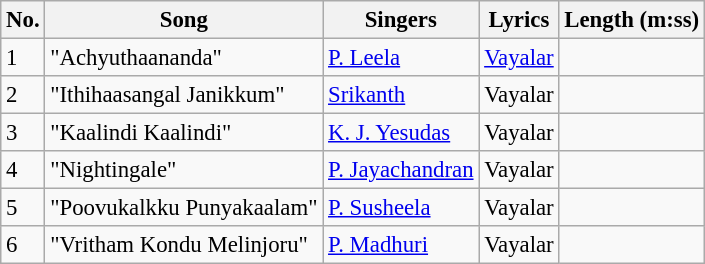<table class="wikitable" style="font-size:95%;">
<tr>
<th>No.</th>
<th>Song</th>
<th>Singers</th>
<th>Lyrics</th>
<th>Length (m:ss)</th>
</tr>
<tr>
<td>1</td>
<td>"Achyuthaananda"</td>
<td><a href='#'>P. Leela</a></td>
<td><a href='#'>Vayalar</a></td>
<td></td>
</tr>
<tr>
<td>2</td>
<td>"Ithihaasangal Janikkum"</td>
<td><a href='#'>Srikanth</a></td>
<td>Vayalar</td>
<td></td>
</tr>
<tr>
<td>3</td>
<td>"Kaalindi Kaalindi"</td>
<td><a href='#'>K. J. Yesudas</a></td>
<td>Vayalar</td>
<td></td>
</tr>
<tr>
<td>4</td>
<td>"Nightingale"</td>
<td><a href='#'>P. Jayachandran</a></td>
<td>Vayalar</td>
<td></td>
</tr>
<tr>
<td>5</td>
<td>"Poovukalkku Punyakaalam"</td>
<td><a href='#'>P. Susheela</a></td>
<td>Vayalar</td>
<td></td>
</tr>
<tr>
<td>6</td>
<td>"Vritham Kondu Melinjoru"</td>
<td><a href='#'>P. Madhuri</a></td>
<td>Vayalar</td>
<td></td>
</tr>
</table>
